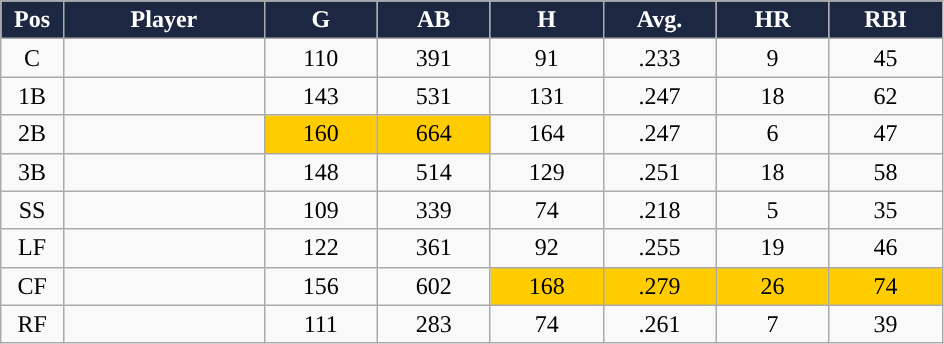<table class="wikitable sortable">
<tr>
<th style="background:#1c2841; color:white; width:5%;">Pos</th>
<th style="background:#1c2841; color:white; width:16%;">Player</th>
<th style="background:#1c2841; color:white; width:9%;">G</th>
<th style="background:#1c2841; color:white; width:9%;">AB</th>
<th style="background:#1c2841; color:white; width:9%;">H</th>
<th style="background:#1c2841; color:white; width:9%;">Avg.</th>
<th style="background:#1c2841; color:white; width:9%;">HR</th>
<th style="background:#1c2841; color:white; width:9%;">RBI</th>
</tr>
<tr style="text-align:center;">
<td>C</td>
<td></td>
<td>110</td>
<td>391</td>
<td>91</td>
<td>.233</td>
<td>9</td>
<td>45</td>
</tr>
<tr align="center">
<td>1B</td>
<td></td>
<td>143</td>
<td>531</td>
<td>131</td>
<td>.247</td>
<td>18</td>
<td>62</td>
</tr>
<tr align="center">
<td>2B</td>
<td></td>
<td style="background:#fc0;">160</td>
<td style="background:#fc0;">664</td>
<td>164</td>
<td>.247</td>
<td>6</td>
<td>47</td>
</tr>
<tr align="center">
<td>3B</td>
<td></td>
<td>148</td>
<td>514</td>
<td>129</td>
<td>.251</td>
<td>18</td>
<td>58</td>
</tr>
<tr align="center">
<td>SS</td>
<td></td>
<td>109</td>
<td>339</td>
<td>74</td>
<td>.218</td>
<td>5</td>
<td>35</td>
</tr>
<tr align="center">
<td>LF</td>
<td></td>
<td>122</td>
<td>361</td>
<td>92</td>
<td>.255</td>
<td>19</td>
<td>46</td>
</tr>
<tr align="center">
<td>CF</td>
<td></td>
<td>156</td>
<td>602</td>
<td style="background:#fc0;">168</td>
<td style="background:#fc0;">.279</td>
<td style="background:#fc0;">26</td>
<td style="background:#fc0;">74</td>
</tr>
<tr align="center">
<td>RF</td>
<td></td>
<td>111</td>
<td>283</td>
<td>74</td>
<td>.261</td>
<td>7</td>
<td>39</td>
</tr>
</table>
